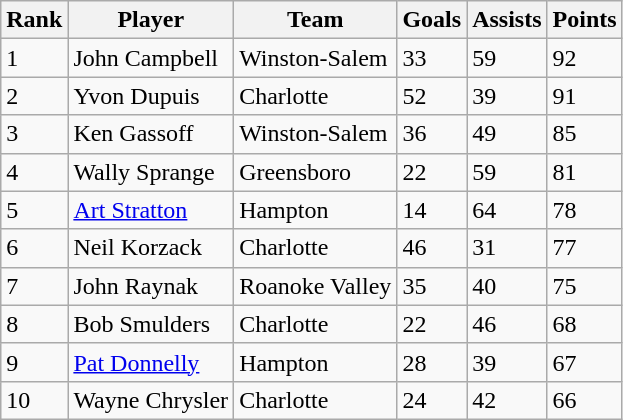<table class="wikitable">
<tr>
<th>Rank</th>
<th>Player</th>
<th>Team</th>
<th>Goals</th>
<th>Assists</th>
<th>Points</th>
</tr>
<tr>
<td>1</td>
<td>John Campbell</td>
<td>Winston-Salem</td>
<td>33</td>
<td>59</td>
<td>92</td>
</tr>
<tr>
<td>2</td>
<td>Yvon Dupuis</td>
<td>Charlotte</td>
<td>52</td>
<td>39</td>
<td>91</td>
</tr>
<tr>
<td>3</td>
<td>Ken Gassoff</td>
<td>Winston-Salem</td>
<td>36</td>
<td>49</td>
<td>85</td>
</tr>
<tr>
<td>4</td>
<td>Wally Sprange</td>
<td>Greensboro</td>
<td>22</td>
<td>59</td>
<td>81</td>
</tr>
<tr>
<td>5</td>
<td><a href='#'>Art Stratton</a></td>
<td>Hampton</td>
<td>14</td>
<td>64</td>
<td>78</td>
</tr>
<tr>
<td>6</td>
<td>Neil Korzack</td>
<td>Charlotte</td>
<td>46</td>
<td>31</td>
<td>77</td>
</tr>
<tr>
<td>7</td>
<td>John Raynak</td>
<td>Roanoke Valley</td>
<td>35</td>
<td>40</td>
<td>75</td>
</tr>
<tr>
<td>8</td>
<td>Bob Smulders</td>
<td>Charlotte</td>
<td>22</td>
<td>46</td>
<td>68</td>
</tr>
<tr>
<td>9</td>
<td><a href='#'>Pat Donnelly</a></td>
<td>Hampton</td>
<td>28</td>
<td>39</td>
<td>67</td>
</tr>
<tr>
<td>10</td>
<td>Wayne Chrysler</td>
<td>Charlotte</td>
<td>24</td>
<td>42</td>
<td>66</td>
</tr>
</table>
